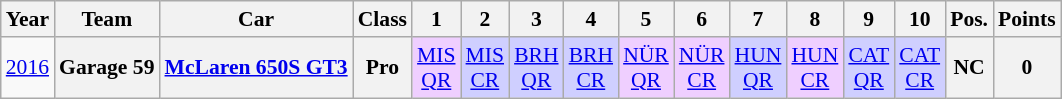<table class="wikitable" border="1" style="text-align:center; font-size:90%;">
<tr>
<th>Year</th>
<th>Team</th>
<th>Car</th>
<th>Class</th>
<th>1</th>
<th>2</th>
<th>3</th>
<th>4</th>
<th>5</th>
<th>6</th>
<th>7</th>
<th>8</th>
<th>9</th>
<th>10</th>
<th>Pos.</th>
<th>Points</th>
</tr>
<tr>
<td><a href='#'>2016</a></td>
<th>Garage 59</th>
<th><a href='#'>McLaren 650S GT3</a></th>
<th>Pro</th>
<td style="background:#EFCFFF;"><a href='#'>MIS<br>QR</a><br></td>
<td style="background:#CFCFFF;"><a href='#'>MIS<br>CR</a><br></td>
<td style="background:#CFCFFF;"><a href='#'>BRH<br>QR</a><br></td>
<td style="background:#CFCFFF;"><a href='#'>BRH<br>CR</a><br></td>
<td style="background:#EFCFFF;"><a href='#'>NÜR<br>QR</a><br></td>
<td style="background:#EFCFFF;"><a href='#'>NÜR<br>CR</a><br></td>
<td style="background:#CFCFFF;"><a href='#'>HUN<br>QR</a><br></td>
<td style="background:#EFCFFF;"><a href='#'>HUN<br>CR</a><br></td>
<td style="background:#CFCFFF;"><a href='#'>CAT<br>QR</a><br></td>
<td style="background:#CFCFFF;"><a href='#'>CAT<br>CR</a><br></td>
<th>NC</th>
<th>0</th>
</tr>
</table>
